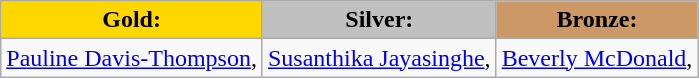<table class="wikitable">
<tr>
<td style="text-align:center;background-color:gold;"><strong>Gold:</strong> </td>
<td style="text-align:center;background-color:silver;"><strong>Silver:</strong> </td>
<td style="text-align:center;background-color:#CC9966;"><strong>Bronze:</strong> </td>
</tr>
<tr>
<td><a href='#'>Pauline Davis-Thompson</a>, </td>
<td><a href='#'>Susanthika Jayasinghe</a>, </td>
<td><a href='#'>Beverly McDonald</a>, </td>
</tr>
</table>
